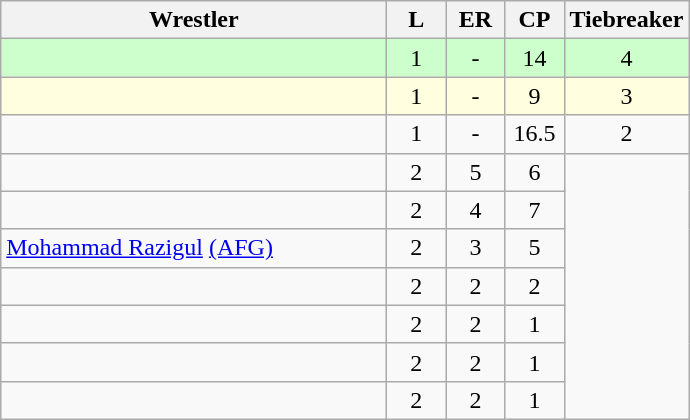<table class="wikitable" style="text-align: center;" |>
<tr>
<th width="250">Wrestler</th>
<th width="32">L</th>
<th width="32">ER</th>
<th width="32">CP</th>
<th width="60">Tiebreaker</th>
</tr>
<tr bgcolor="ccffcc">
<td style="text-align:left;"></td>
<td>1</td>
<td>-</td>
<td>14</td>
<td>4</td>
</tr>
<tr bgcolor="lightyellow">
<td style="text-align:left;"></td>
<td>1</td>
<td>-</td>
<td>9</td>
<td>3</td>
</tr>
<tr>
<td style="text-align:left;"></td>
<td>1</td>
<td>-</td>
<td>16.5</td>
<td>2</td>
</tr>
<tr>
<td style="text-align:left;"></td>
<td>2</td>
<td>5</td>
<td>6</td>
</tr>
<tr>
<td style="text-align:left;"></td>
<td>2</td>
<td>4</td>
<td>7</td>
</tr>
<tr>
<td style="text-align:left;"><a href='#'>Mohammad Razigul</a> <a href='#'>(AFG)</a></td>
<td>2</td>
<td>3</td>
<td>5</td>
</tr>
<tr>
<td style="text-align:left;"></td>
<td>2</td>
<td>2</td>
<td>2</td>
</tr>
<tr>
<td style="text-align:left;"></td>
<td>2</td>
<td>2</td>
<td>1</td>
</tr>
<tr>
<td style="text-align:left;"></td>
<td>2</td>
<td>2</td>
<td>1</td>
</tr>
<tr>
<td style="text-align:left;"></td>
<td>2</td>
<td>2</td>
<td>1</td>
</tr>
</table>
